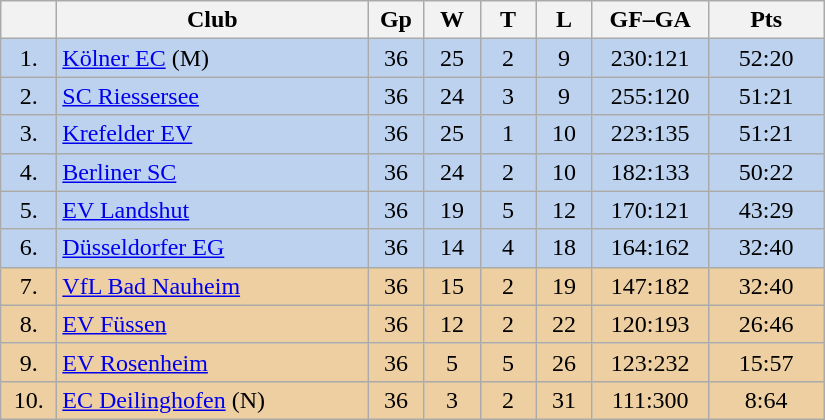<table class="wikitable">
<tr>
<th width="30"></th>
<th width="200">Club</th>
<th width="30">Gp</th>
<th width="30">W</th>
<th width="30">T</th>
<th width="30">L</th>
<th width="70">GF–GA</th>
<th width="70">Pts</th>
</tr>
<tr bgcolor="#BCD2EE" align="center">
<td>1.</td>
<td align="left"><a href='#'>Kölner EC</a> (M)</td>
<td>36</td>
<td>25</td>
<td>2</td>
<td>9</td>
<td>230:121</td>
<td>52:20</td>
</tr>
<tr bgcolor=#BCD2EE align="center">
<td>2.</td>
<td align="left"><a href='#'>SC Riessersee</a></td>
<td>36</td>
<td>24</td>
<td>3</td>
<td>9</td>
<td>255:120</td>
<td>51:21</td>
</tr>
<tr bgcolor=#BCD2EE align="center">
<td>3.</td>
<td align="left"><a href='#'>Krefelder EV</a></td>
<td>36</td>
<td>25</td>
<td>1</td>
<td>10</td>
<td>223:135</td>
<td>51:21</td>
</tr>
<tr bgcolor=#BCD2EE align="center">
<td>4.</td>
<td align="left"><a href='#'>Berliner SC</a></td>
<td>36</td>
<td>24</td>
<td>2</td>
<td>10</td>
<td>182:133</td>
<td>50:22</td>
</tr>
<tr bgcolor=#BCD2EE align="center">
<td>5.</td>
<td align="left"><a href='#'>EV Landshut</a></td>
<td>36</td>
<td>19</td>
<td>5</td>
<td>12</td>
<td>170:121</td>
<td>43:29</td>
</tr>
<tr bgcolor=#BCD2EE align="center">
<td>6.</td>
<td align="left"><a href='#'>Düsseldorfer EG</a></td>
<td>36</td>
<td>14</td>
<td>4</td>
<td>18</td>
<td>164:162</td>
<td>32:40</td>
</tr>
<tr bgcolor=#EECFA1 align="center">
<td>7.</td>
<td align="left"><a href='#'>VfL Bad Nauheim</a></td>
<td>36</td>
<td>15</td>
<td>2</td>
<td>19</td>
<td>147:182</td>
<td>32:40</td>
</tr>
<tr bgcolor=#EECFA1 align="center">
<td>8.</td>
<td align="left"><a href='#'>EV Füssen</a></td>
<td>36</td>
<td>12</td>
<td>2</td>
<td>22</td>
<td>120:193</td>
<td>26:46</td>
</tr>
<tr bgcolor=#EECFA1 align="center">
<td>9.</td>
<td align="left"><a href='#'>EV Rosenheim</a></td>
<td>36</td>
<td>5</td>
<td>5</td>
<td>26</td>
<td>123:232</td>
<td>15:57</td>
</tr>
<tr bgcolor=#EECFA1 align="center">
<td>10.</td>
<td align="left"><a href='#'>EC Deilinghofen</a> (N)</td>
<td>36</td>
<td>3</td>
<td>2</td>
<td>31</td>
<td>111:300</td>
<td>8:64</td>
</tr>
</table>
